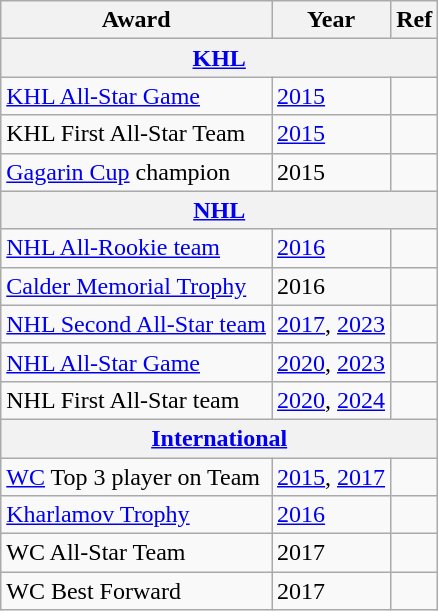<table class="wikitable">
<tr>
<th>Award</th>
<th>Year</th>
<th>Ref</th>
</tr>
<tr>
<th colspan="3"><a href='#'>KHL</a></th>
</tr>
<tr>
<td><a href='#'>KHL All-Star Game</a></td>
<td><a href='#'>2015</a></td>
<td></td>
</tr>
<tr>
<td>KHL First All-Star Team</td>
<td><a href='#'>2015</a></td>
<td></td>
</tr>
<tr>
<td><a href='#'>Gagarin Cup</a> champion</td>
<td>2015</td>
<td></td>
</tr>
<tr>
<th colspan="3"><a href='#'>NHL</a></th>
</tr>
<tr>
<td><a href='#'>NHL All-Rookie team</a></td>
<td><a href='#'>2016</a></td>
<td></td>
</tr>
<tr>
<td><a href='#'>Calder Memorial Trophy</a></td>
<td>2016</td>
<td></td>
</tr>
<tr>
<td><a href='#'>NHL Second All-Star team</a></td>
<td><a href='#'>2017</a>, <a href='#'>2023</a></td>
<td></td>
</tr>
<tr>
<td><a href='#'>NHL All-Star Game</a></td>
<td><a href='#'>2020</a>, <a href='#'>2023</a></td>
<td></td>
</tr>
<tr>
<td>NHL First All-Star team</td>
<td><a href='#'>2020</a>, <a href='#'>2024</a></td>
<td></td>
</tr>
<tr>
<th colspan="3"><a href='#'>International</a></th>
</tr>
<tr>
<td><a href='#'>WC</a> Top 3 player on Team</td>
<td><a href='#'>2015</a>, <a href='#'>2017</a></td>
<td></td>
</tr>
<tr>
<td><a href='#'>Kharlamov Trophy</a></td>
<td><a href='#'>2016</a></td>
<td></td>
</tr>
<tr>
<td>WC All-Star Team</td>
<td>2017</td>
<td></td>
</tr>
<tr>
<td>WC Best Forward</td>
<td>2017</td>
<td></td>
</tr>
</table>
